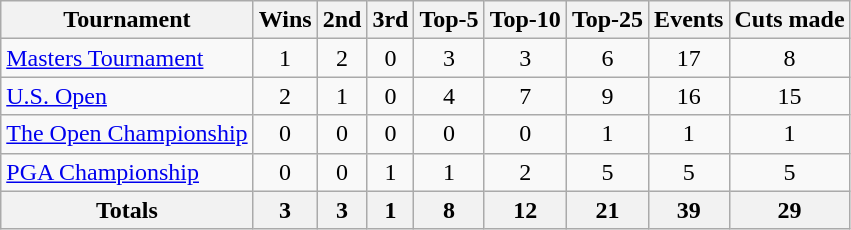<table class=wikitable style=text-align:center>
<tr>
<th>Tournament</th>
<th>Wins</th>
<th>2nd</th>
<th>3rd</th>
<th>Top-5</th>
<th>Top-10</th>
<th>Top-25</th>
<th>Events</th>
<th>Cuts made</th>
</tr>
<tr>
<td align=left><a href='#'>Masters Tournament</a></td>
<td>1</td>
<td>2</td>
<td>0</td>
<td>3</td>
<td>3</td>
<td>6</td>
<td>17</td>
<td>8</td>
</tr>
<tr>
<td align=left><a href='#'>U.S. Open</a></td>
<td>2</td>
<td>1</td>
<td>0</td>
<td>4</td>
<td>7</td>
<td>9</td>
<td>16</td>
<td>15</td>
</tr>
<tr>
<td align=left><a href='#'>The Open Championship</a></td>
<td>0</td>
<td>0</td>
<td>0</td>
<td>0</td>
<td>0</td>
<td>1</td>
<td>1</td>
<td>1</td>
</tr>
<tr>
<td align=left><a href='#'>PGA Championship</a></td>
<td>0</td>
<td>0</td>
<td>1</td>
<td>1</td>
<td>2</td>
<td>5</td>
<td>5</td>
<td>5</td>
</tr>
<tr>
<th>Totals</th>
<th>3</th>
<th>3</th>
<th>1</th>
<th>8</th>
<th>12</th>
<th>21</th>
<th>39</th>
<th>29</th>
</tr>
</table>
